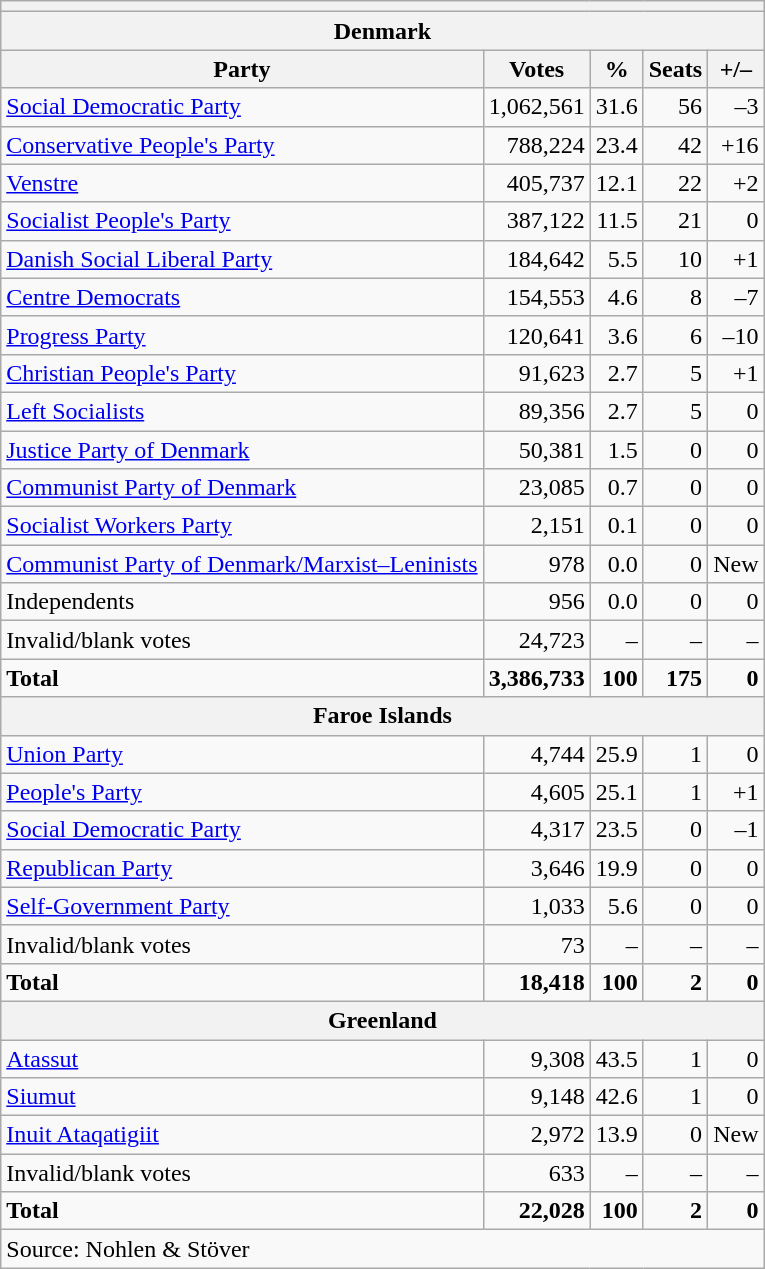<table class=wikitable style=text-align:right>
<tr>
<th colspan=7></th>
</tr>
<tr>
<th colspan=5>Denmark</th>
</tr>
<tr>
<th>Party</th>
<th>Votes</th>
<th>%</th>
<th>Seats</th>
<th>+/–</th>
</tr>
<tr>
<td align=left><a href='#'>Social Democratic Party</a></td>
<td>1,062,561</td>
<td>31.6</td>
<td>56</td>
<td>–3</td>
</tr>
<tr>
<td align=left><a href='#'>Conservative People's Party</a></td>
<td>788,224</td>
<td>23.4</td>
<td>42</td>
<td>+16</td>
</tr>
<tr>
<td align=left><a href='#'>Venstre</a></td>
<td>405,737</td>
<td>12.1</td>
<td>22</td>
<td>+2</td>
</tr>
<tr>
<td align=left><a href='#'>Socialist People's Party</a></td>
<td>387,122</td>
<td>11.5</td>
<td>21</td>
<td>0</td>
</tr>
<tr>
<td align=left><a href='#'>Danish Social Liberal Party</a></td>
<td>184,642</td>
<td>5.5</td>
<td>10</td>
<td>+1</td>
</tr>
<tr>
<td align=left><a href='#'>Centre Democrats</a></td>
<td>154,553</td>
<td>4.6</td>
<td>8</td>
<td>–7</td>
</tr>
<tr>
<td align=left><a href='#'>Progress Party</a></td>
<td>120,641</td>
<td>3.6</td>
<td>6</td>
<td>–10</td>
</tr>
<tr>
<td align=left><a href='#'>Christian People's Party</a></td>
<td>91,623</td>
<td>2.7</td>
<td>5</td>
<td>+1</td>
</tr>
<tr>
<td align=left><a href='#'>Left Socialists</a></td>
<td>89,356</td>
<td>2.7</td>
<td>5</td>
<td>0</td>
</tr>
<tr>
<td align=left><a href='#'>Justice Party of Denmark</a></td>
<td>50,381</td>
<td>1.5</td>
<td>0</td>
<td>0</td>
</tr>
<tr>
<td align=left><a href='#'>Communist Party of Denmark</a></td>
<td>23,085</td>
<td>0.7</td>
<td>0</td>
<td>0</td>
</tr>
<tr>
<td align=left><a href='#'>Socialist Workers Party</a></td>
<td>2,151</td>
<td>0.1</td>
<td>0</td>
<td>0</td>
</tr>
<tr>
<td align=left><a href='#'>Communist Party of Denmark/Marxist–Leninists</a></td>
<td>978</td>
<td>0.0</td>
<td>0</td>
<td>New</td>
</tr>
<tr>
<td align=left>Independents</td>
<td>956</td>
<td>0.0</td>
<td>0</td>
<td>0</td>
</tr>
<tr>
<td align=left>Invalid/blank votes</td>
<td>24,723</td>
<td>–</td>
<td>–</td>
<td>–</td>
</tr>
<tr>
<td align=left><strong>Total</strong></td>
<td><strong>3,386,733</strong></td>
<td><strong>100</strong></td>
<td><strong>175</strong></td>
<td><strong>0</strong></td>
</tr>
<tr>
<th colspan=5>Faroe Islands</th>
</tr>
<tr>
<td align=left><a href='#'>Union Party</a></td>
<td>4,744</td>
<td>25.9</td>
<td>1</td>
<td>0</td>
</tr>
<tr>
<td align=left><a href='#'>People's Party</a></td>
<td>4,605</td>
<td>25.1</td>
<td>1</td>
<td>+1</td>
</tr>
<tr>
<td align=left><a href='#'>Social Democratic Party</a></td>
<td>4,317</td>
<td>23.5</td>
<td>0</td>
<td>–1</td>
</tr>
<tr>
<td align=left><a href='#'>Republican Party</a></td>
<td>3,646</td>
<td>19.9</td>
<td>0</td>
<td>0</td>
</tr>
<tr>
<td align=left><a href='#'>Self-Government Party</a></td>
<td>1,033</td>
<td>5.6</td>
<td>0</td>
<td>0</td>
</tr>
<tr>
<td align=left>Invalid/blank votes</td>
<td>73</td>
<td>–</td>
<td>–</td>
<td>–</td>
</tr>
<tr>
<td align=left><strong>Total</strong></td>
<td><strong>18,418</strong></td>
<td><strong>100</strong></td>
<td><strong>2</strong></td>
<td><strong>0</strong></td>
</tr>
<tr>
<th colspan=5>Greenland</th>
</tr>
<tr>
<td align=left><a href='#'>Atassut</a></td>
<td>9,308</td>
<td>43.5</td>
<td>1</td>
<td>0</td>
</tr>
<tr>
<td align=left><a href='#'>Siumut</a></td>
<td>9,148</td>
<td>42.6</td>
<td>1</td>
<td>0</td>
</tr>
<tr>
<td align=left><a href='#'>Inuit Ataqatigiit</a></td>
<td>2,972</td>
<td>13.9</td>
<td>0</td>
<td>New</td>
</tr>
<tr>
<td align=left>Invalid/blank votes</td>
<td>633</td>
<td>–</td>
<td>–</td>
<td>–</td>
</tr>
<tr>
<td align=left><strong>Total</strong></td>
<td><strong>22,028</strong></td>
<td><strong>100</strong></td>
<td><strong>2</strong></td>
<td><strong>0</strong></td>
</tr>
<tr>
<td align=left colspan=5>Source: Nohlen & Stöver</td>
</tr>
</table>
